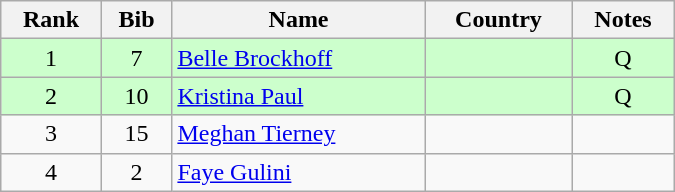<table class="wikitable" style="text-align:center; width:450px">
<tr>
<th>Rank</th>
<th>Bib</th>
<th>Name</th>
<th>Country</th>
<th>Notes</th>
</tr>
<tr bgcolor=ccffcc>
<td>1</td>
<td>7</td>
<td align=left><a href='#'>Belle Brockhoff</a></td>
<td align=left></td>
<td>Q</td>
</tr>
<tr bgcolor=ccffcc>
<td>2</td>
<td>10</td>
<td align=left><a href='#'>Kristina Paul</a></td>
<td align=left></td>
<td>Q</td>
</tr>
<tr>
<td>3</td>
<td>15</td>
<td align=left><a href='#'>Meghan Tierney</a></td>
<td align=left></td>
<td></td>
</tr>
<tr>
<td>4</td>
<td>2</td>
<td align=left><a href='#'>Faye Gulini</a></td>
<td align=left></td>
<td></td>
</tr>
</table>
